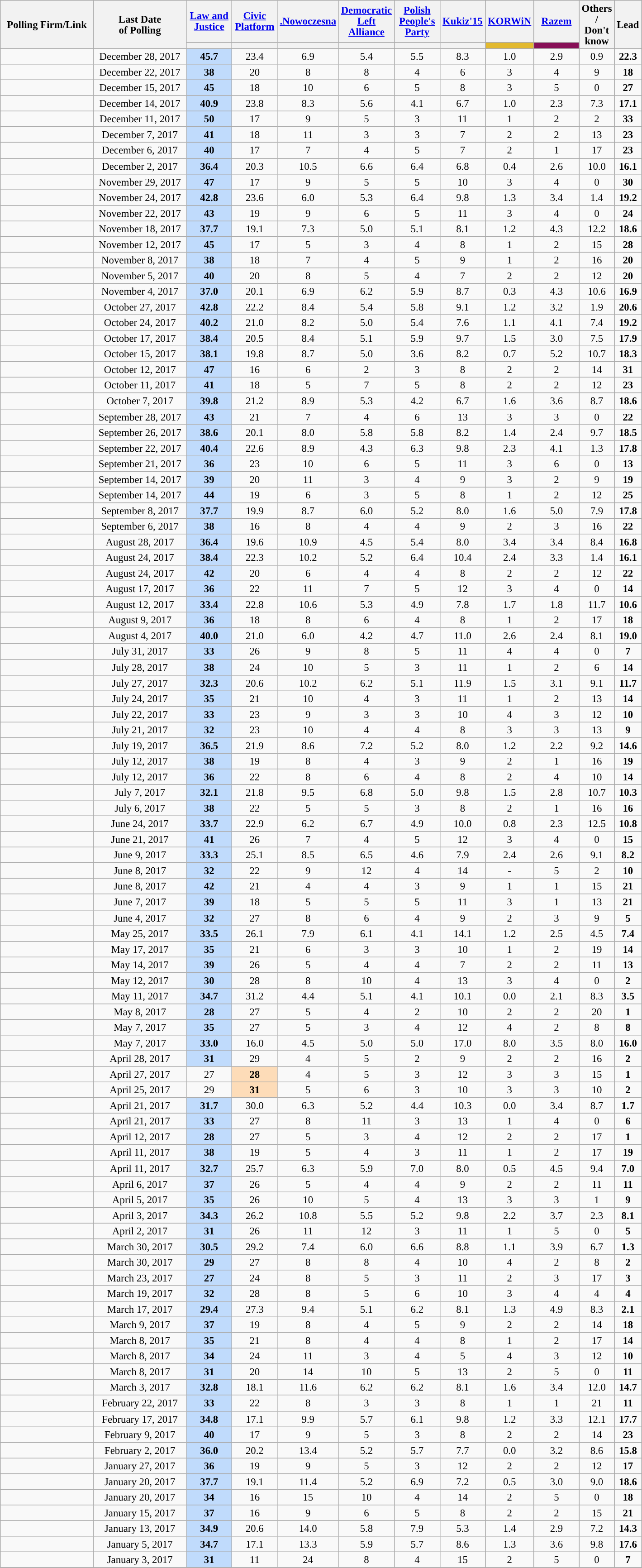<table class="wikitable sortable collapsible" style="text-align:center; font-size:95%; line-height:16px">
<tr style="height:42px;">
<th rowspan="2" style="width:130px;">Polling Firm/Link</th>
<th rowspan="2" data-sort-type="date" style="width:130px;">Last Date<br>of Polling</th>
<th style="width:60px;" class="unsortable"><a href='#'>Law and Justice</a></th>
<th style="width:60px;" class="unsortable"><a href='#'>Civic Platform</a></th>
<th style="width:60px;" class="unsortable"><a href='#'>.Nowoczesna</a></th>
<th style="width:60px;" class="unsortable"><a href='#'>Democratic Left Alliance</a></th>
<th style="width:60px;" class="unsortable"><a href='#'>Polish People's Party</a></th>
<th style="width:60px;" class="unsortable"><a href='#'>Kukiz'15</a></th>
<th style="width:60px;" class="unsortable"><a href='#'>KORWiN</a></th>
<th style="width:60px;" class="unsortable"><a href='#'>Razem</a></th>
<th rowspan="2" data-sort-type="number" style="width:40px;">Others /<br>Don't know</th>
<th rowspan="2" data-sort-type="number" style="width:30px;">Lead</th>
</tr>
<tr>
<th data-sort-type="number" style="height:1px; background:"></th>
<th data-sort-type="number" style="height:1px; background:"></th>
<th data-sort-type="number" style="height:1px; background:"></th>
<th data-sort-type="number" style="height:1px; background:"></th>
<th data-sort-type="number" style="height:1px; background:"></th>
<th data-sort-type="number" style="height:1px; background:"></th>
<th data-sort-type="number" style="height:1px; background:#e2b92e;"></th>
<th data-sort-type="number" style="height:1px; background:#870f57;"></th>
</tr>
<tr>
<td></td>
<td>December 28, 2017</td>
<td style="background:#C0DBFC"><strong>45.7</strong></td>
<td>23.4</td>
<td>6.9</td>
<td>5.4</td>
<td>5.5</td>
<td>8.3</td>
<td>1.0</td>
<td>2.9</td>
<td>0.9</td>
<td style="background:"><strong>22.3</strong></td>
</tr>
<tr>
<td></td>
<td>December 22, 2017</td>
<td style="background:#C0DBFC"><strong>38</strong></td>
<td>20</td>
<td>8</td>
<td>8</td>
<td>4</td>
<td>6</td>
<td>3</td>
<td>4</td>
<td>9</td>
<td style="background:"><strong>18</strong></td>
</tr>
<tr>
<td></td>
<td>December 15, 2017</td>
<td style="background:#C0DBFC"><strong>45</strong></td>
<td>18</td>
<td>10</td>
<td>6</td>
<td>5</td>
<td>8</td>
<td>3</td>
<td>5</td>
<td>0</td>
<td style="background:"><strong>27</strong></td>
</tr>
<tr>
<td></td>
<td>December 14, 2017</td>
<td style="background:#C0DBFC"><strong>40.9</strong></td>
<td>23.8</td>
<td>8.3</td>
<td>5.6</td>
<td>4.1</td>
<td>6.7</td>
<td>1.0</td>
<td>2.3</td>
<td>7.3</td>
<td style="background:"><strong>17.1</strong></td>
</tr>
<tr>
<td></td>
<td>December 11, 2017</td>
<td style="background:#C0DBFC"><strong>50</strong></td>
<td>17</td>
<td>9</td>
<td>5</td>
<td>3</td>
<td>11</td>
<td>1</td>
<td>2</td>
<td>2</td>
<td style="background:"><strong>33</strong></td>
</tr>
<tr>
<td></td>
<td>December 7, 2017</td>
<td style="background:#C0DBFC"><strong>41</strong></td>
<td>18</td>
<td>11</td>
<td>3</td>
<td>3</td>
<td>7</td>
<td>2</td>
<td>2</td>
<td>13</td>
<td style="background:"><strong>23</strong></td>
</tr>
<tr>
<td></td>
<td>December 6, 2017</td>
<td style="background:#C0DBFC"><strong>40</strong></td>
<td>17</td>
<td>7</td>
<td>4</td>
<td>5</td>
<td>7</td>
<td>2</td>
<td>1</td>
<td>17</td>
<td style="background:"><strong>23</strong></td>
</tr>
<tr>
<td></td>
<td>December 2, 2017</td>
<td style="background:#C0DBFC"><strong>36.4</strong></td>
<td>20.3</td>
<td>10.5</td>
<td>6.6</td>
<td>6.4</td>
<td>6.8</td>
<td>0.4</td>
<td>2.6</td>
<td>10.0</td>
<td style="background:"><strong>16.1</strong></td>
</tr>
<tr>
<td></td>
<td>November 29, 2017</td>
<td style="background:#C0DBFC"><strong>47</strong></td>
<td>17</td>
<td>9</td>
<td>5</td>
<td>5</td>
<td>10</td>
<td>3</td>
<td>4</td>
<td>0</td>
<td style="background:"><strong>30</strong></td>
</tr>
<tr>
<td></td>
<td>November 24, 2017</td>
<td style="background:#C0DBFC"><strong>42.8</strong></td>
<td>23.6</td>
<td>6.0</td>
<td>5.3</td>
<td>6.4</td>
<td>9.8</td>
<td>1.3</td>
<td>3.4</td>
<td>1.4</td>
<td style="background:"><strong>19.2</strong></td>
</tr>
<tr>
<td></td>
<td>November 22, 2017</td>
<td style="background:#C0DBFC"><strong>43</strong></td>
<td>19</td>
<td>9</td>
<td>6</td>
<td>5</td>
<td>11</td>
<td>3</td>
<td>4</td>
<td>0</td>
<td style="background:"><strong>24</strong></td>
</tr>
<tr>
<td></td>
<td>November 18, 2017</td>
<td style="background:#C0DBFC"><strong>37.7</strong></td>
<td>19.1</td>
<td>7.3</td>
<td>5.0</td>
<td>5.1</td>
<td>8.1</td>
<td>1.2</td>
<td>4.3</td>
<td>12.2</td>
<td style="background:"><strong>18.6</strong></td>
</tr>
<tr>
<td></td>
<td>November 12, 2017</td>
<td style="background:#C0DBFC"><strong>45</strong></td>
<td>17</td>
<td>5</td>
<td>3</td>
<td>4</td>
<td>8</td>
<td>1</td>
<td>2</td>
<td>15</td>
<td style="background:"><strong>28</strong></td>
</tr>
<tr>
<td></td>
<td>November 8, 2017</td>
<td style="background:#C0DBFC"><strong>38</strong></td>
<td>18</td>
<td>7</td>
<td>4</td>
<td>5</td>
<td>9</td>
<td>1</td>
<td>2</td>
<td>16</td>
<td style="background:"><strong>20</strong></td>
</tr>
<tr>
<td></td>
<td>November 5, 2017</td>
<td style="background:#C0DBFC"><strong>40</strong></td>
<td>20</td>
<td>8</td>
<td>5</td>
<td>4</td>
<td>7</td>
<td>2</td>
<td>2</td>
<td>12</td>
<td style="background:"><strong>20</strong></td>
</tr>
<tr>
<td></td>
<td>November 4, 2017</td>
<td style="background:#C0DBFC"><strong>37.0</strong></td>
<td>20.1</td>
<td>6.9</td>
<td>6.2</td>
<td>5.9</td>
<td>8.7</td>
<td>0.3</td>
<td>4.3</td>
<td>10.6</td>
<td style="background:"><strong>16.9</strong></td>
</tr>
<tr>
<td></td>
<td>October 27, 2017</td>
<td style="background:#C0DBFC"><strong>42.8</strong></td>
<td>22.2</td>
<td>8.4</td>
<td>5.4</td>
<td>5.8</td>
<td>9.1</td>
<td>1.2</td>
<td>3.2</td>
<td>1.9</td>
<td style="background:"><strong>20.6</strong></td>
</tr>
<tr>
<td></td>
<td>October 24, 2017</td>
<td style="background:#C0DBFC"><strong>40.2</strong></td>
<td>21.0</td>
<td>8.2</td>
<td>5.0</td>
<td>5.4</td>
<td>7.6</td>
<td>1.1</td>
<td>4.1</td>
<td>7.4</td>
<td style="background:"><strong>19.2</strong></td>
</tr>
<tr>
<td></td>
<td>October 17, 2017</td>
<td style="background:#C0DBFC"><strong>38.4</strong></td>
<td>20.5</td>
<td>8.4</td>
<td>5.1</td>
<td>5.9</td>
<td>9.7</td>
<td>1.5</td>
<td>3.0</td>
<td>7.5</td>
<td style="background:"><strong>17.9</strong></td>
</tr>
<tr>
<td></td>
<td>October 15, 2017</td>
<td style="background:#C0DBFC"><strong>38.1</strong></td>
<td>19.8</td>
<td>8.7</td>
<td>5.0</td>
<td>3.6</td>
<td>8.2</td>
<td>0.7</td>
<td>5.2</td>
<td>10.7</td>
<td style="background:"><strong>18.3</strong></td>
</tr>
<tr>
<td></td>
<td>October 12, 2017</td>
<td style="background:#C0DBFC"><strong>47</strong></td>
<td>16</td>
<td>6</td>
<td>2</td>
<td>3</td>
<td>8</td>
<td>2</td>
<td>2</td>
<td>14</td>
<td style="background:"><strong>31</strong></td>
</tr>
<tr>
<td></td>
<td>October 11, 2017</td>
<td style="background:#C0DBFC"><strong>41</strong></td>
<td>18</td>
<td>5</td>
<td>7</td>
<td>5</td>
<td>8</td>
<td>2</td>
<td>2</td>
<td>12</td>
<td style="background:"><strong>23</strong></td>
</tr>
<tr>
<td></td>
<td>October 7, 2017</td>
<td style="background:#C0DBFC"><strong>39.8</strong></td>
<td>21.2</td>
<td>8.9</td>
<td>5.3</td>
<td>4.2</td>
<td>6.7</td>
<td>1.6</td>
<td>3.6</td>
<td>8.7</td>
<td style="background:"><strong>18.6</strong></td>
</tr>
<tr>
<td></td>
<td>September 28, 2017</td>
<td style="background:#C0DBFC"><strong>43</strong></td>
<td>21</td>
<td>7</td>
<td>4</td>
<td>6</td>
<td>13</td>
<td>3</td>
<td>3</td>
<td>0</td>
<td style="background:"><strong>22</strong></td>
</tr>
<tr>
<td></td>
<td>September 26, 2017</td>
<td style="background:#C0DBFC"><strong>38.6</strong></td>
<td>20.1</td>
<td>8.0</td>
<td>5.8</td>
<td>5.8</td>
<td>8.2</td>
<td>1.4</td>
<td>2.4</td>
<td>9.7</td>
<td style="background:"><strong>18.5</strong></td>
</tr>
<tr>
<td></td>
<td>September 22, 2017</td>
<td style="background:#C0DBFC"><strong>40.4</strong></td>
<td>22.6</td>
<td>8.9</td>
<td>4.3</td>
<td>6.3</td>
<td>9.8</td>
<td>2.3</td>
<td>4.1</td>
<td>1.3</td>
<td style="background:"><strong>17.8</strong></td>
</tr>
<tr>
<td></td>
<td>September 21, 2017</td>
<td style="background:#C0DBFC"><strong>36</strong></td>
<td>23</td>
<td>10</td>
<td>6</td>
<td>5</td>
<td>11</td>
<td>3</td>
<td>6</td>
<td>0</td>
<td style="background:"><strong>13</strong></td>
</tr>
<tr>
<td></td>
<td>September 14, 2017</td>
<td style="background:#C0DBFC"><strong>39</strong></td>
<td>20</td>
<td>11</td>
<td>3</td>
<td>4</td>
<td>9</td>
<td>3</td>
<td>2</td>
<td>9</td>
<td style="background:"><strong>19</strong></td>
</tr>
<tr>
<td></td>
<td>September 14, 2017</td>
<td style="background:#C0DBFC"><strong>44</strong></td>
<td>19</td>
<td>6</td>
<td>3</td>
<td>5</td>
<td>8</td>
<td>1</td>
<td>2</td>
<td>12</td>
<td style="background:"><strong>25</strong></td>
</tr>
<tr>
<td></td>
<td>September 8, 2017</td>
<td style="background:#C0DBFC"><strong>37.7</strong></td>
<td>19.9</td>
<td>8.7</td>
<td>6.0</td>
<td>5.2</td>
<td>8.0</td>
<td>1.6</td>
<td>5.0</td>
<td>7.9</td>
<td style="background:"><strong>17.8</strong></td>
</tr>
<tr>
<td></td>
<td>September 6, 2017</td>
<td style="background:#C0DBFC"><strong>38</strong></td>
<td>16</td>
<td>8</td>
<td>4</td>
<td>4</td>
<td>9</td>
<td>2</td>
<td>3</td>
<td>16</td>
<td style="background:"><strong>22</strong></td>
</tr>
<tr>
<td></td>
<td>August 28, 2017</td>
<td style="background:#C0DBFC"><strong>36.4</strong></td>
<td>19.6</td>
<td>10.9</td>
<td>4.5</td>
<td>5.4</td>
<td>8.0</td>
<td>3.4</td>
<td>3.4</td>
<td>8.4</td>
<td style="background:"><strong>16.8</strong></td>
</tr>
<tr>
<td></td>
<td>August 24, 2017</td>
<td style="background:#C0DBFC"><strong>38.4</strong></td>
<td>22.3</td>
<td>10.2</td>
<td>5.2</td>
<td>6.4</td>
<td>10.4</td>
<td>2.4</td>
<td>3.3</td>
<td>1.4</td>
<td style="background:"><strong>16.1</strong></td>
</tr>
<tr>
<td></td>
<td>August 24, 2017</td>
<td style="background:#C0DBFC"><strong>42</strong></td>
<td>20</td>
<td>6</td>
<td>4</td>
<td>4</td>
<td>8</td>
<td>2</td>
<td>2</td>
<td>12</td>
<td style="background:"><strong>22</strong></td>
</tr>
<tr>
<td></td>
<td>August 17, 2017</td>
<td style="background:#C0DBFC"><strong>36</strong></td>
<td>22</td>
<td>11</td>
<td>7</td>
<td>5</td>
<td>12</td>
<td>3</td>
<td>4</td>
<td>0</td>
<td style="background:"><strong>14</strong></td>
</tr>
<tr>
<td></td>
<td>August 12, 2017</td>
<td style="background:#C0DBFC"><strong>33.4</strong></td>
<td>22.8</td>
<td>10.6</td>
<td>5.3</td>
<td>4.9</td>
<td>7.8</td>
<td>1.7</td>
<td>1.8</td>
<td>11.7</td>
<td style="background:"><strong>10.6</strong></td>
</tr>
<tr>
<td></td>
<td>August 9, 2017</td>
<td style="background:#C0DBFC"><strong>36</strong></td>
<td>18</td>
<td>8</td>
<td>6</td>
<td>4</td>
<td>8</td>
<td>1</td>
<td>2</td>
<td>17</td>
<td style="background:"><strong>18</strong></td>
</tr>
<tr>
<td></td>
<td>August 4, 2017</td>
<td style="background:#C0DBFC"><strong>40.0</strong></td>
<td>21.0</td>
<td>6.0</td>
<td>4.2</td>
<td>4.7</td>
<td>11.0</td>
<td>2.6</td>
<td>2.4</td>
<td>8.1</td>
<td style="background:"><strong>19.0</strong></td>
</tr>
<tr>
<td></td>
<td>July 31, 2017</td>
<td style="background:#C0DBFC"><strong>33</strong></td>
<td>26</td>
<td>9</td>
<td>8</td>
<td>5</td>
<td>11</td>
<td>4</td>
<td>4</td>
<td>0</td>
<td style="background:"><strong>7</strong></td>
</tr>
<tr>
<td></td>
<td>July 28, 2017</td>
<td style="background:#C0DBFC"><strong>38</strong></td>
<td>24</td>
<td>10</td>
<td>5</td>
<td>3</td>
<td>11</td>
<td>1</td>
<td>2</td>
<td>6</td>
<td style="background:"><strong>14</strong></td>
</tr>
<tr>
<td></td>
<td>July 27, 2017</td>
<td style="background:#C0DBFC"><strong>32.3</strong></td>
<td>20.6</td>
<td>10.2</td>
<td>6.2</td>
<td>5.1</td>
<td>11.9</td>
<td>1.5</td>
<td>3.1</td>
<td>9.1</td>
<td style="background:"><strong>11.7</strong></td>
</tr>
<tr>
<td></td>
<td>July 24, 2017</td>
<td style="background:#C0DBFC"><strong>35</strong></td>
<td>21</td>
<td>10</td>
<td>4</td>
<td>3</td>
<td>11</td>
<td>1</td>
<td>2</td>
<td>13</td>
<td style="background:"><strong>14</strong></td>
</tr>
<tr>
<td></td>
<td>July 22, 2017</td>
<td style="background:#C0DBFC"><strong>33</strong></td>
<td>23</td>
<td>9</td>
<td>3</td>
<td>3</td>
<td>10</td>
<td>4</td>
<td>3</td>
<td>12</td>
<td style="background:"><strong>10</strong></td>
</tr>
<tr>
<td></td>
<td>July 21, 2017</td>
<td style="background:#C0DBFC"><strong>32</strong></td>
<td>23</td>
<td>10</td>
<td>4</td>
<td>4</td>
<td>8</td>
<td>3</td>
<td>3</td>
<td>13</td>
<td style="background:"><strong>9</strong></td>
</tr>
<tr>
<td></td>
<td>July 19, 2017</td>
<td style="background:#C0DBFC"><strong>36.5</strong></td>
<td>21.9</td>
<td>8.6</td>
<td>7.2</td>
<td>5.2</td>
<td>8.0</td>
<td>1.2</td>
<td>2.2</td>
<td>9.2</td>
<td style="background:"><strong>14.6</strong></td>
</tr>
<tr>
<td></td>
<td>July 12, 2017</td>
<td style="background:#C0DBFC"><strong>38</strong></td>
<td>19</td>
<td>8</td>
<td>4</td>
<td>3</td>
<td>9</td>
<td>2</td>
<td>1</td>
<td>16</td>
<td style="background:"><strong>19</strong></td>
</tr>
<tr>
<td></td>
<td>July 12, 2017</td>
<td style="background:#C0DBFC"><strong>36</strong></td>
<td>22</td>
<td>8</td>
<td>6</td>
<td>4</td>
<td>8</td>
<td>2</td>
<td>4</td>
<td>10</td>
<td style="background:"><strong>14</strong></td>
</tr>
<tr>
<td></td>
<td>July 7, 2017</td>
<td style="background:#C0DBFC"><strong>32.1</strong></td>
<td>21.8</td>
<td>9.5</td>
<td>6.8</td>
<td>5.0</td>
<td>9.8</td>
<td>1.5</td>
<td>2.8</td>
<td>10.7</td>
<td style="background:"><strong>10.3</strong></td>
</tr>
<tr>
<td></td>
<td>July 6, 2017</td>
<td style="background:#C0DBFC"><strong>38</strong></td>
<td>22</td>
<td>5</td>
<td>5</td>
<td>3</td>
<td>8</td>
<td>2</td>
<td>1</td>
<td>16</td>
<td style="background:"><strong>16</strong></td>
</tr>
<tr>
<td></td>
<td>June 24, 2017</td>
<td style="background:#C0DBFC"><strong>33.7</strong></td>
<td>22.9</td>
<td>6.2</td>
<td>6.7</td>
<td>4.9</td>
<td>10.0</td>
<td>0.8</td>
<td>2.3</td>
<td>12.5</td>
<td style="background:"><strong>10.8</strong></td>
</tr>
<tr>
<td></td>
<td>June 21, 2017</td>
<td style="background:#C0DBFC"><strong>41</strong></td>
<td>26</td>
<td>7</td>
<td>4</td>
<td>5</td>
<td>12</td>
<td>3</td>
<td>4</td>
<td>0</td>
<td style="background:"><strong>15</strong></td>
</tr>
<tr>
<td></td>
<td>June 9, 2017</td>
<td style="background:#C0DBFC"><strong>33.3</strong></td>
<td>25.1</td>
<td>8.5</td>
<td>6.5</td>
<td>4.6</td>
<td>7.9</td>
<td>2.4</td>
<td>2.6</td>
<td>9.1</td>
<td style="background:"><strong>8.2</strong></td>
</tr>
<tr>
<td></td>
<td>June 8, 2017</td>
<td style="background:#C0DBFC"><strong>32</strong></td>
<td>22</td>
<td>9</td>
<td>12</td>
<td>4</td>
<td>14</td>
<td>-</td>
<td>5</td>
<td>2</td>
<td style="background:"><strong>10</strong></td>
</tr>
<tr>
<td></td>
<td>June 8, 2017</td>
<td style="background:#C0DBFC"><strong>42</strong></td>
<td>21</td>
<td>4</td>
<td>4</td>
<td>3</td>
<td>9</td>
<td>1</td>
<td>1</td>
<td>15</td>
<td style="background:"><strong>21</strong></td>
</tr>
<tr>
<td></td>
<td>June 7, 2017</td>
<td style="background:#C0DBFC"><strong>39</strong></td>
<td>18</td>
<td>5</td>
<td>5</td>
<td>5</td>
<td>11</td>
<td>3</td>
<td>1</td>
<td>13</td>
<td style="background:"><strong>21</strong></td>
</tr>
<tr>
<td></td>
<td>June 4, 2017</td>
<td style="background:#C0DBFC"><strong>32</strong></td>
<td>27</td>
<td>8</td>
<td>6</td>
<td>4</td>
<td>9</td>
<td>2</td>
<td>3</td>
<td>9</td>
<td style="background:"><strong>5</strong></td>
</tr>
<tr>
<td></td>
<td>May 25, 2017</td>
<td style="background:#C0DBFC"><strong>33.5</strong></td>
<td>26.1</td>
<td>7.9</td>
<td>6.1</td>
<td>4.1</td>
<td>14.1</td>
<td>1.2</td>
<td>2.5</td>
<td>4.5</td>
<td style="background:"><strong>7.4</strong></td>
</tr>
<tr>
<td></td>
<td>May 17, 2017</td>
<td style="background:#C0DBFC"><strong>35</strong></td>
<td>21</td>
<td>6</td>
<td>3</td>
<td>3</td>
<td>10</td>
<td>1</td>
<td>2</td>
<td>19</td>
<td style="background:"><strong>14</strong></td>
</tr>
<tr>
<td></td>
<td>May 14, 2017</td>
<td style="background:#C0DBFC"><strong>39</strong></td>
<td>26</td>
<td>5</td>
<td>4</td>
<td>4</td>
<td>7</td>
<td>2</td>
<td>2</td>
<td>11</td>
<td style="background:"><strong>13</strong></td>
</tr>
<tr>
<td></td>
<td>May 12, 2017</td>
<td style="background:#C0DBFC"><strong>30</strong></td>
<td>28</td>
<td>8</td>
<td>10</td>
<td>4</td>
<td>13</td>
<td>3</td>
<td>4</td>
<td>0</td>
<td style="background:"><strong>2</strong></td>
</tr>
<tr>
<td></td>
<td>May 11, 2017</td>
<td style="background:#C0DBFC"><strong>34.7</strong></td>
<td>31.2</td>
<td>4.4</td>
<td>5.1</td>
<td>4.1</td>
<td>10.1</td>
<td>0.0</td>
<td>2.1</td>
<td>8.3</td>
<td style="background:"><strong>3.5</strong></td>
</tr>
<tr>
<td></td>
<td>May 8, 2017</td>
<td style="background:#C0DBFC"><strong>28</strong></td>
<td>27</td>
<td>5</td>
<td>4</td>
<td>2</td>
<td>10</td>
<td>2</td>
<td>2</td>
<td>20</td>
<td style="background:"><strong>1</strong></td>
</tr>
<tr>
<td></td>
<td>May 7, 2017</td>
<td style="background:#C0DBFC"><strong>35</strong></td>
<td>27</td>
<td>5</td>
<td>3</td>
<td>4</td>
<td>12</td>
<td>4</td>
<td>2</td>
<td>8</td>
<td style="background:"><strong>8</strong></td>
</tr>
<tr>
<td></td>
<td>May 7, 2017</td>
<td style="background:#C0DBFC"><strong>33.0</strong></td>
<td>16.0</td>
<td>4.5</td>
<td>5.0</td>
<td>5.0</td>
<td>17.0</td>
<td>8.0</td>
<td>3.5</td>
<td>8.0</td>
<td style="background:"><strong>16.0</strong></td>
</tr>
<tr>
<td></td>
<td>April 28, 2017</td>
<td style="background:#C0DBFC"><strong>31</strong></td>
<td>29</td>
<td>4</td>
<td>5</td>
<td>2</td>
<td>9</td>
<td>2</td>
<td>2</td>
<td>16</td>
<td style="background:"><strong>2</strong></td>
</tr>
<tr>
<td></td>
<td>April 27, 2017</td>
<td>27</td>
<td style="background:#FDDCB8"><strong>28</strong></td>
<td>4</td>
<td>5</td>
<td>3</td>
<td>12</td>
<td>3</td>
<td>3</td>
<td>15</td>
<td style="background:"><strong>1</strong></td>
</tr>
<tr>
<td></td>
<td>April 25, 2017</td>
<td>29</td>
<td style="background:#FDDCB8"><strong>31</strong></td>
<td>5</td>
<td>6</td>
<td>3</td>
<td>10</td>
<td>3</td>
<td>3</td>
<td>10</td>
<td style="background:"><strong>2</strong></td>
</tr>
<tr>
<td></td>
<td>April 21, 2017</td>
<td style="background:#C0DBFC"><strong>31.7</strong></td>
<td>30.0</td>
<td>6.3</td>
<td>5.2</td>
<td>4.4</td>
<td>10.3</td>
<td>0.0</td>
<td>3.4</td>
<td>8.7</td>
<td style="background:"><strong>1.7</strong></td>
</tr>
<tr>
<td></td>
<td>April 21, 2017</td>
<td style="background:#C0DBFC"><strong>33</strong></td>
<td>27</td>
<td>8</td>
<td>11</td>
<td>3</td>
<td>13</td>
<td>1</td>
<td>4</td>
<td>0</td>
<td style="background:"><strong>6</strong></td>
</tr>
<tr>
<td></td>
<td>April 12, 2017</td>
<td style="background:#C0DBFC"><strong>28</strong></td>
<td>27</td>
<td>5</td>
<td>3</td>
<td>4</td>
<td>12</td>
<td>2</td>
<td>2</td>
<td>17</td>
<td style="background:"><strong>1</strong></td>
</tr>
<tr>
<td></td>
<td>April 11, 2017</td>
<td style="background:#C0DBFC"><strong>38</strong></td>
<td>19</td>
<td>5</td>
<td>4</td>
<td>3</td>
<td>11</td>
<td>1</td>
<td>2</td>
<td>17</td>
<td style="background:"><strong>19</strong></td>
</tr>
<tr>
<td></td>
<td>April 11, 2017</td>
<td style="background:#C0DBFC"><strong>32.7</strong></td>
<td>25.7</td>
<td>6.3</td>
<td>5.9</td>
<td>7.0</td>
<td>8.0</td>
<td>0.5</td>
<td>4.5</td>
<td>9.4</td>
<td style="background:"><strong>7.0</strong></td>
</tr>
<tr>
<td></td>
<td>April 6, 2017</td>
<td style="background:#C0DBFC"><strong>37</strong></td>
<td>26</td>
<td>5</td>
<td>4</td>
<td>4</td>
<td>9</td>
<td>2</td>
<td>2</td>
<td>11</td>
<td style="background:"><strong>11</strong></td>
</tr>
<tr>
<td></td>
<td>April 5, 2017</td>
<td style="background:#C0DBFC"><strong>35</strong></td>
<td>26</td>
<td>10</td>
<td>5</td>
<td>4</td>
<td>13</td>
<td>3</td>
<td>3</td>
<td>1</td>
<td style="background:"><strong>9</strong></td>
</tr>
<tr>
<td></td>
<td>April 3, 2017</td>
<td style="background:#C0DBFC"><strong>34.3</strong></td>
<td>26.2</td>
<td>10.8</td>
<td>5.5</td>
<td>5.2</td>
<td>9.8</td>
<td>2.2</td>
<td>3.7</td>
<td>2.3</td>
<td style="background:"><strong>8.1</strong></td>
</tr>
<tr>
<td></td>
<td>April 2, 2017</td>
<td style="background:#C0DBFC"><strong>31</strong></td>
<td>26</td>
<td>11</td>
<td>12</td>
<td>3</td>
<td>11</td>
<td>1</td>
<td>5</td>
<td>0</td>
<td style="background:"><strong>5</strong></td>
</tr>
<tr>
<td></td>
<td>March 30, 2017</td>
<td style="background:#C0DBFC"><strong>30.5</strong></td>
<td>29.2</td>
<td>7.4</td>
<td>6.0</td>
<td>6.6</td>
<td>8.8</td>
<td>1.1</td>
<td>3.9</td>
<td>6.7</td>
<td style="background:"><strong>1.3</strong></td>
</tr>
<tr>
<td></td>
<td>March 30, 2017</td>
<td style="background:#C0DBFC"><strong>29</strong></td>
<td>27</td>
<td>8</td>
<td>8</td>
<td>4</td>
<td>10</td>
<td>4</td>
<td>2</td>
<td>8</td>
<td style="background:"><strong>2</strong></td>
</tr>
<tr>
<td></td>
<td>March 23, 2017</td>
<td style="background:#C0DBFC"><strong>27</strong></td>
<td>24</td>
<td>8</td>
<td>5</td>
<td>3</td>
<td>11</td>
<td>2</td>
<td>3</td>
<td>17</td>
<td style="background:"><strong>3</strong></td>
</tr>
<tr>
<td></td>
<td>March 19, 2017</td>
<td style="background:#C0DBFC"><strong>32</strong></td>
<td>28</td>
<td>8</td>
<td>5</td>
<td>6</td>
<td>10</td>
<td>3</td>
<td>4</td>
<td>4</td>
<td style="background:"><strong>4</strong></td>
</tr>
<tr>
<td></td>
<td>March 17, 2017</td>
<td style="background:#C0DBFC"><strong>29.4</strong></td>
<td>27.3</td>
<td>9.4</td>
<td>5.1</td>
<td>6.2</td>
<td>8.1</td>
<td>1.3</td>
<td>4.9</td>
<td>8.3</td>
<td style="background:"><strong>2.1</strong></td>
</tr>
<tr>
<td></td>
<td>March 9, 2017</td>
<td style="background:#C0DBFC"><strong>37</strong></td>
<td>19</td>
<td>8</td>
<td>4</td>
<td>5</td>
<td>9</td>
<td>2</td>
<td>2</td>
<td>14</td>
<td style="background:"><strong>18</strong></td>
</tr>
<tr>
<td></td>
<td>March 8, 2017</td>
<td style="background:#C0DBFC"><strong>35</strong></td>
<td>21</td>
<td>8</td>
<td>4</td>
<td>4</td>
<td>8</td>
<td>1</td>
<td>2</td>
<td>17</td>
<td style="background:"><strong>14</strong></td>
</tr>
<tr>
<td></td>
<td>March 8, 2017</td>
<td style="background:#C0DBFC"><strong>34</strong></td>
<td>24</td>
<td>11</td>
<td>3</td>
<td>4</td>
<td>5</td>
<td>4</td>
<td>3</td>
<td>12</td>
<td style="background:"><strong>10</strong></td>
</tr>
<tr>
<td></td>
<td>March 8, 2017</td>
<td style="background:#C0DBFC"><strong>31</strong></td>
<td>20</td>
<td>14</td>
<td>10</td>
<td>5</td>
<td>13</td>
<td>2</td>
<td>5</td>
<td>0</td>
<td style="background:"><strong>11</strong></td>
</tr>
<tr>
<td></td>
<td>March 3, 2017</td>
<td style="background:#C0DBFC"><strong>32.8</strong></td>
<td>18.1</td>
<td>11.6</td>
<td>6.2</td>
<td>6.2</td>
<td>8.1</td>
<td>1.6</td>
<td>3.4</td>
<td>12.0</td>
<td style="background:"><strong>14.7</strong></td>
</tr>
<tr>
<td></td>
<td>February 22, 2017</td>
<td style="background:#C0DBFC"><strong>33</strong></td>
<td>22</td>
<td>8</td>
<td>3</td>
<td>3</td>
<td>8</td>
<td>1</td>
<td>1</td>
<td>21</td>
<td style="background:"><strong>11</strong></td>
</tr>
<tr>
<td></td>
<td>February 17, 2017</td>
<td style="background:#C0DBFC"><strong>34.8</strong></td>
<td>17.1</td>
<td>9.9</td>
<td>5.7</td>
<td>6.1</td>
<td>9.8</td>
<td>1.2</td>
<td>3.3</td>
<td>12.1</td>
<td style="background:"><strong>17.7</strong></td>
</tr>
<tr>
<td></td>
<td>February 9, 2017</td>
<td style="background:#C0DBFC"><strong>40</strong></td>
<td>17</td>
<td>9</td>
<td>5</td>
<td>3</td>
<td>8</td>
<td>2</td>
<td>2</td>
<td>14</td>
<td style="background:"><strong>23</strong></td>
</tr>
<tr>
<td></td>
<td>February 2, 2017</td>
<td style="background:#C0DBFC"><strong>36.0</strong></td>
<td>20.2</td>
<td>13.4</td>
<td>5.2</td>
<td>5.7</td>
<td>7.7</td>
<td>0.0</td>
<td>3.2</td>
<td>8.6</td>
<td style="background:"><strong>15.8</strong></td>
</tr>
<tr>
<td></td>
<td>January 27, 2017</td>
<td style="background:#C0DBFC"><strong>36</strong></td>
<td>19</td>
<td>9</td>
<td>5</td>
<td>3</td>
<td>12</td>
<td>2</td>
<td>2</td>
<td>12</td>
<td style="background:"><strong>17</strong></td>
</tr>
<tr>
<td></td>
<td>January 20, 2017</td>
<td style="background:#C0DBFC"><strong>37.7</strong></td>
<td>19.1</td>
<td>11.4</td>
<td>5.2</td>
<td>6.9</td>
<td>7.2</td>
<td>0.5</td>
<td>3.0</td>
<td>9.0</td>
<td style="background:"><strong>18.6</strong></td>
</tr>
<tr>
<td></td>
<td>January 20, 2017</td>
<td style="background:#C0DBFC"><strong>34</strong></td>
<td>16</td>
<td>15</td>
<td>10</td>
<td>4</td>
<td>14</td>
<td>2</td>
<td>5</td>
<td>0</td>
<td style="background:"><strong>18</strong></td>
</tr>
<tr>
<td></td>
<td>January 15, 2017</td>
<td style="background:#C0DBFC"><strong>37</strong></td>
<td>16</td>
<td>9</td>
<td>6</td>
<td>5</td>
<td>8</td>
<td>2</td>
<td>2</td>
<td>15</td>
<td style="background:"><strong>21</strong></td>
</tr>
<tr>
<td></td>
<td>January 13, 2017</td>
<td style="background:#C0DBFC"><strong>34.9</strong></td>
<td>20.6</td>
<td>14.0</td>
<td>5.8</td>
<td>7.9</td>
<td>5.3</td>
<td>1.4</td>
<td>2.9</td>
<td>7.2</td>
<td style="background:"><strong>14.3</strong></td>
</tr>
<tr>
<td></td>
<td>January 5, 2017</td>
<td style="background:#C0DBFC"><strong>34.7</strong></td>
<td>17.1</td>
<td>13.3</td>
<td>5.9</td>
<td>5.7</td>
<td>8.6</td>
<td>1.3</td>
<td>3.6</td>
<td>9.8</td>
<td style="background:"><strong>17.6</strong></td>
</tr>
<tr>
<td></td>
<td>January 3, 2017</td>
<td style="background:#C0DBFC"><strong>31</strong></td>
<td>11</td>
<td>24</td>
<td>8</td>
<td>4</td>
<td>15</td>
<td>2</td>
<td>5</td>
<td>0</td>
<td style="background:"><strong>7</strong></td>
</tr>
<tr>
</tr>
</table>
